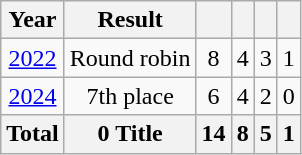<table class="wikitable" style="text-align: center;">
<tr>
<th>Year</th>
<th>Result</th>
<th></th>
<th></th>
<th></th>
<th></th>
</tr>
<tr>
<td> <a href='#'>2022</a></td>
<td>Round robin</td>
<td>8</td>
<td>4</td>
<td>3</td>
<td>1</td>
</tr>
<tr>
<td> <a href='#'>2024</a></td>
<td>7th place</td>
<td>6</td>
<td>4</td>
<td>2</td>
<td>0</td>
</tr>
<tr>
<th>Total</th>
<th>0 Title</th>
<th>14</th>
<th>8</th>
<th>5</th>
<th>1</th>
</tr>
</table>
